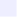<table align="left" style="text-align:left; padding:2.5px; background:#eef">
<tr>
<td></td>
</tr>
</table>
